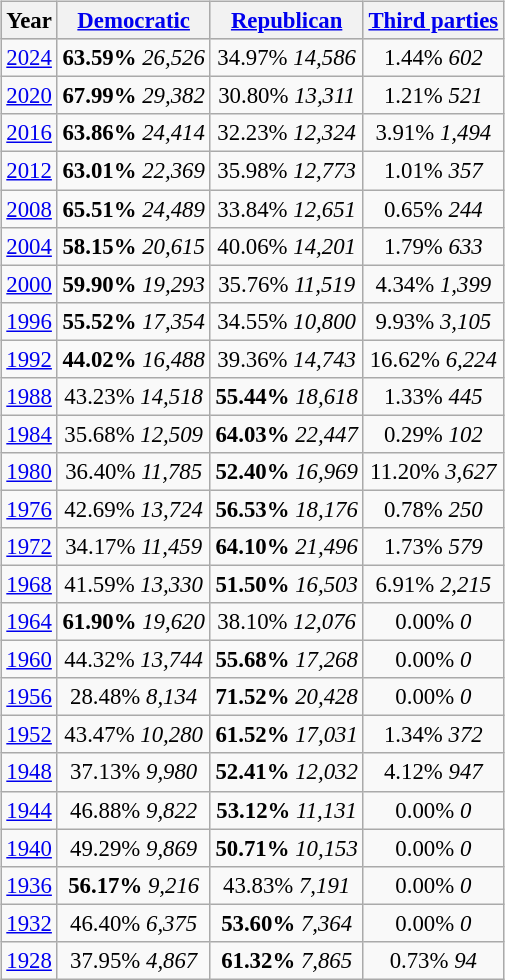<table class="wikitable"  style="float:right; margin:1em; font-size:95%;">
<tr style="background:lightgrey;">
<th>Year</th>
<th><a href='#'>Democratic</a></th>
<th><a href='#'>Republican</a></th>
<th><a href='#'>Third parties</a></th>
</tr>
<tr>
<td align="center" ><a href='#'>2024</a></td>
<td align="center" ><strong>63.59%</strong> <em>26,526</em></td>
<td align="center" >34.97% <em>14,586</em></td>
<td align="center" >1.44% <em>602</em></td>
</tr>
<tr>
<td align="center" ><a href='#'>2020</a></td>
<td align="center" ><strong>67.99%</strong> <em>29,382</em></td>
<td align="center" >30.80% <em>13,311</em></td>
<td align="center" >1.21% <em>521</em></td>
</tr>
<tr>
<td align="center" ><a href='#'>2016</a></td>
<td align="center" ><strong>63.86%</strong> <em>24,414</em></td>
<td align="center" >32.23% <em>12,324</em></td>
<td align="center" >3.91% <em>1,494</em></td>
</tr>
<tr>
<td align="center" ><a href='#'>2012</a></td>
<td align="center" ><strong>63.01%</strong> <em>22,369</em></td>
<td align="center" >35.98% <em>12,773</em></td>
<td align="center" >1.01% <em>357</em></td>
</tr>
<tr>
<td align="center" ><a href='#'>2008</a></td>
<td align="center" ><strong>65.51%</strong> <em>24,489</em></td>
<td align="center" >33.84% <em>12,651</em></td>
<td align="center" >0.65% <em>244</em></td>
</tr>
<tr>
<td align="center" ><a href='#'>2004</a></td>
<td align="center" ><strong>58.15%</strong> <em>20,615</em></td>
<td align="center" >40.06% <em>14,201</em></td>
<td align="center" >1.79% <em>633</em></td>
</tr>
<tr>
<td align="center" ><a href='#'>2000</a></td>
<td align="center" ><strong>59.90%</strong> <em>19,293</em></td>
<td align="center" >35.76% <em>11,519</em></td>
<td align="center" >4.34% <em>1,399</em></td>
</tr>
<tr>
<td align="center" ><a href='#'>1996</a></td>
<td align="center" ><strong>55.52%</strong> <em>17,354</em></td>
<td align="center" >34.55% <em>10,800</em></td>
<td align="center" >9.93% <em>3,105</em></td>
</tr>
<tr>
<td align="center" ><a href='#'>1992</a></td>
<td align="center" ><strong>44.02%</strong> <em>16,488</em></td>
<td align="center" >39.36% <em>14,743</em></td>
<td align="center" >16.62% <em>6,224</em></td>
</tr>
<tr>
<td align="center" ><a href='#'>1988</a></td>
<td align="center" >43.23% <em>14,518</em></td>
<td align="center" ><strong>55.44%</strong> <em>18,618</em></td>
<td align="center" >1.33% <em>445</em></td>
</tr>
<tr>
<td align="center" ><a href='#'>1984</a></td>
<td align="center" >35.68% <em>12,509</em></td>
<td align="center" ><strong>64.03%</strong> <em>22,447</em></td>
<td align="center" >0.29% <em>102</em></td>
</tr>
<tr>
<td align="center" ><a href='#'>1980</a></td>
<td align="center" >36.40% <em>11,785</em></td>
<td align="center" ><strong>52.40%</strong> <em>16,969</em></td>
<td align="center" >11.20% <em>3,627</em></td>
</tr>
<tr>
<td align="center" ><a href='#'>1976</a></td>
<td align="center" >42.69% <em>13,724</em></td>
<td align="center" ><strong>56.53%</strong> <em>18,176</em></td>
<td align="center" >0.78% <em>250</em></td>
</tr>
<tr>
<td align="center" ><a href='#'>1972</a></td>
<td align="center" >34.17% <em>11,459</em></td>
<td align="center" ><strong>64.10%</strong> <em>21,496</em></td>
<td align="center" >1.73% <em>579</em></td>
</tr>
<tr>
<td align="center" ><a href='#'>1968</a></td>
<td align="center" >41.59% <em>13,330</em></td>
<td align="center" ><strong>51.50%</strong> <em>16,503</em></td>
<td align="center" >6.91% <em>2,215</em></td>
</tr>
<tr>
<td align="center" ><a href='#'>1964</a></td>
<td align="center" ><strong>61.90%</strong> <em>19,620</em></td>
<td align="center" >38.10% <em>12,076</em></td>
<td align="center" >0.00% <em>0</em></td>
</tr>
<tr>
<td align="center" ><a href='#'>1960</a></td>
<td align="center" >44.32% <em>13,744</em></td>
<td align="center" ><strong>55.68%</strong> <em>17,268</em></td>
<td align="center" >0.00% <em>0</em></td>
</tr>
<tr>
<td align="center" ><a href='#'>1956</a></td>
<td align="center" >28.48% <em>8,134</em></td>
<td align="center" ><strong>71.52%</strong> <em>20,428</em></td>
<td align="center" >0.00% <em>0</em></td>
</tr>
<tr>
<td align="center" ><a href='#'>1952</a></td>
<td align="center" >43.47% <em>10,280</em></td>
<td align="center" ><strong>61.52%</strong> <em>17,031</em></td>
<td align="center" >1.34% <em>372</em></td>
</tr>
<tr>
<td align="center" ><a href='#'>1948</a></td>
<td align="center" >37.13% <em>9,980</em></td>
<td align="center" ><strong>52.41%</strong> <em>12,032</em></td>
<td align="center" >4.12% <em>947</em></td>
</tr>
<tr>
<td align="center" ><a href='#'>1944</a></td>
<td align="center" >46.88% <em>9,822</em></td>
<td align="center" ><strong>53.12%</strong> <em>11,131</em></td>
<td align="center" >0.00% <em>0</em></td>
</tr>
<tr>
<td align="center" ><a href='#'>1940</a></td>
<td align="center" >49.29% <em>9,869</em></td>
<td align="center" ><strong>50.71%</strong> <em>10,153</em></td>
<td align="center" >0.00% <em>0</em></td>
</tr>
<tr>
<td align="center" ><a href='#'>1936</a></td>
<td align="center" ><strong>56.17%</strong> <em>9,216</em></td>
<td align="center" >43.83% <em>7,191</em></td>
<td align="center" >0.00% <em>0</em></td>
</tr>
<tr>
<td align="center" ><a href='#'>1932</a></td>
<td align="center" >46.40% <em>6,375</em></td>
<td align="center" ><strong>53.60%</strong> <em>7,364</em></td>
<td align="center" >0.00% <em>0</em></td>
</tr>
<tr>
<td align="center" ><a href='#'>1928</a></td>
<td align="center" >37.95% <em>4,867</em></td>
<td align="center" ><strong>61.32%</strong> <em>7,865</em></td>
<td align="center" >0.73% <em>94</em></td>
</tr>
</table>
